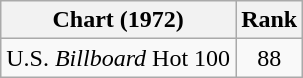<table class="wikitable">
<tr>
<th>Chart (1972)</th>
<th>Rank</th>
</tr>
<tr>
<td>U.S. <em>Billboard</em> Hot 100</td>
<td style="text-align:center;">88</td>
</tr>
</table>
